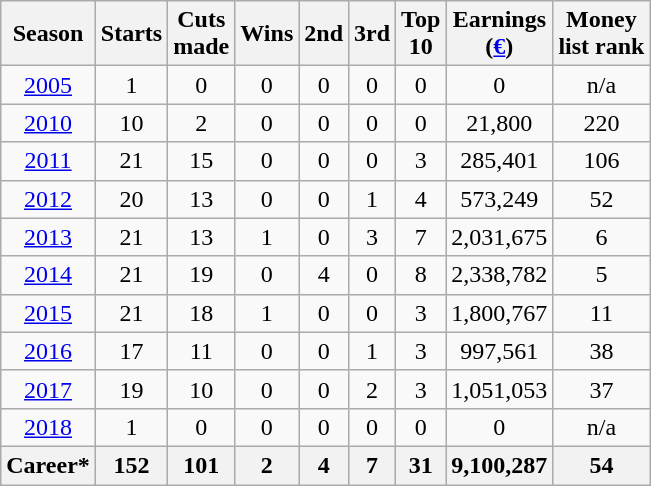<table class="wikitable" style="text-align:center">
<tr>
<th>Season</th>
<th>Starts</th>
<th>Cuts<br>made</th>
<th>Wins</th>
<th>2nd</th>
<th>3rd</th>
<th>Top<br>10</th>
<th>Earnings<br>(<a href='#'>€</a>)</th>
<th>Money<br>list rank</th>
</tr>
<tr>
<td><a href='#'>2005</a></td>
<td>1</td>
<td>0</td>
<td>0</td>
<td>0</td>
<td>0</td>
<td>0</td>
<td>0</td>
<td>n/a</td>
</tr>
<tr>
<td><a href='#'>2010</a></td>
<td>10</td>
<td>2</td>
<td>0</td>
<td>0</td>
<td>0</td>
<td>0</td>
<td>21,800</td>
<td>220</td>
</tr>
<tr>
<td><a href='#'>2011</a></td>
<td>21</td>
<td>15</td>
<td>0</td>
<td>0</td>
<td>0</td>
<td>3</td>
<td>285,401</td>
<td>106</td>
</tr>
<tr>
<td><a href='#'>2012</a></td>
<td>20</td>
<td>13</td>
<td>0</td>
<td>0</td>
<td>1</td>
<td>4</td>
<td>573,249</td>
<td>52</td>
</tr>
<tr>
<td><a href='#'>2013</a></td>
<td>21</td>
<td>13</td>
<td>1</td>
<td>0</td>
<td>3</td>
<td>7</td>
<td>2,031,675</td>
<td>6</td>
</tr>
<tr>
<td><a href='#'>2014</a></td>
<td>21</td>
<td>19</td>
<td>0</td>
<td>4</td>
<td>0</td>
<td>8</td>
<td>2,338,782</td>
<td>5</td>
</tr>
<tr>
<td><a href='#'>2015</a></td>
<td>21</td>
<td>18</td>
<td>1</td>
<td>0</td>
<td>0</td>
<td>3</td>
<td>1,800,767</td>
<td>11</td>
</tr>
<tr>
<td><a href='#'>2016</a></td>
<td>17</td>
<td>11</td>
<td>0</td>
<td>0</td>
<td>1</td>
<td>3</td>
<td>997,561</td>
<td>38</td>
</tr>
<tr>
<td><a href='#'>2017</a></td>
<td>19</td>
<td>10</td>
<td>0</td>
<td>0</td>
<td>2</td>
<td>3</td>
<td>1,051,053</td>
<td>37</td>
</tr>
<tr>
<td><a href='#'>2018</a></td>
<td>1</td>
<td>0</td>
<td>0</td>
<td>0</td>
<td>0</td>
<td>0</td>
<td>0</td>
<td>n/a</td>
</tr>
<tr>
<th>Career*</th>
<th>152</th>
<th>101</th>
<th>2</th>
<th>4</th>
<th>7</th>
<th>31</th>
<th>9,100,287</th>
<th>54 </th>
</tr>
</table>
